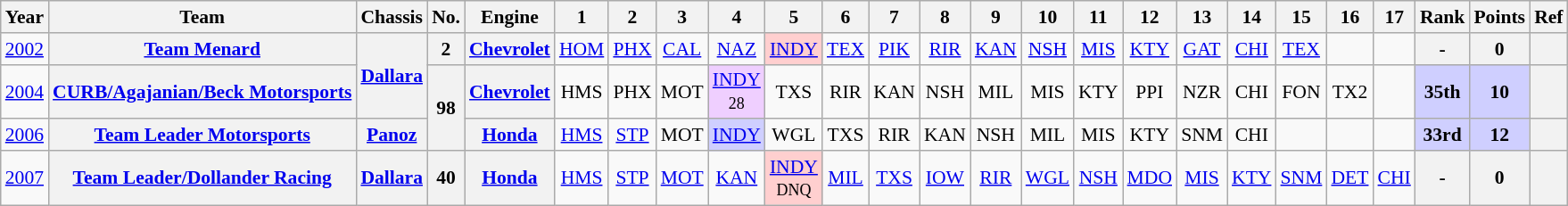<table class="wikitable" style="text-align:center; font-size:90%">
<tr>
<th>Year</th>
<th>Team</th>
<th>Chassis</th>
<th>No.</th>
<th>Engine</th>
<th>1</th>
<th>2</th>
<th>3</th>
<th>4</th>
<th>5</th>
<th>6</th>
<th>7</th>
<th>8</th>
<th>9</th>
<th>10</th>
<th>11</th>
<th>12</th>
<th>13</th>
<th>14</th>
<th>15</th>
<th>16</th>
<th>17</th>
<th>Rank</th>
<th>Points</th>
<th>Ref</th>
</tr>
<tr>
<td rowspan=1><a href='#'>2002</a></td>
<th><a href='#'>Team Menard</a></th>
<th rowspan=2><a href='#'>Dallara</a></th>
<th>2</th>
<th rowspan=1><a href='#'>Chevrolet</a></th>
<td><a href='#'>HOM</a><br></td>
<td><a href='#'>PHX</a><br></td>
<td><a href='#'>CAL</a><br></td>
<td><a href='#'>NAZ</a></td>
<td style="background:#FFCFCF;"><a href='#'>INDY</a><br></td>
<td><a href='#'>TEX</a><br></td>
<td><a href='#'>PIK</a><br></td>
<td><a href='#'>RIR</a><br></td>
<td><a href='#'>KAN</a><br></td>
<td><a href='#'>NSH</a><br></td>
<td><a href='#'>MIS</a></td>
<td><a href='#'>KTY</a><br></td>
<td><a href='#'>GAT</a><br></td>
<td><a href='#'>CHI</a><br></td>
<td><a href='#'>TEX</a><br></td>
<td></td>
<td></td>
<th rowspan=1>-</th>
<th rowspan=1>0</th>
<th rowspan=1></th>
</tr>
<tr>
<td><a href='#'>2004</a></td>
<th><a href='#'>CURB/Agajanian/Beck Motorsports</a></th>
<th rowspan=2>98</th>
<th><a href='#'>Chevrolet</a></th>
<td>HMS</td>
<td>PHX</td>
<td>MOT</td>
<td style="background:#EFCFFF;"><a href='#'>INDY</a><br><small>28</small></td>
<td>TXS<br><small> </small></td>
<td>RIR<br><small> </small></td>
<td>KAN<br><small> </small></td>
<td>NSH<br><small> </small></td>
<td>MIL<br><small> </small></td>
<td>MIS<br><small> </small></td>
<td>KTY<br><small> </small></td>
<td>PPI<br><small> </small></td>
<td>NZR<br><small> </small></td>
<td>CHI<br><small> </small></td>
<td>FON<br><small> </small></td>
<td>TX2<br><small> </small></td>
<td></td>
<th style="background:#CFCFFF;">35th</th>
<th style="background:#CFCFFF;">10</th>
<th></th>
</tr>
<tr>
<td><a href='#'>2006</a></td>
<th><a href='#'>Team Leader Motorsports</a></th>
<th><a href='#'>Panoz</a></th>
<th><a href='#'>Honda</a></th>
<td><a href='#'>HMS</a></td>
<td><a href='#'>STP</a></td>
<td>MOT</td>
<td style="background:#CFCFFF;"><a href='#'>INDY</a><br></td>
<td>WGL</td>
<td>TXS</td>
<td>RIR</td>
<td>KAN</td>
<td>NSH</td>
<td>MIL</td>
<td>MIS</td>
<td>KTY</td>
<td>SNM</td>
<td>CHI</td>
<td></td>
<td></td>
<td></td>
<th style="background:#CFCFFF;"><strong>33rd</strong></th>
<th style="background:#CFCFFF;"><strong>12</strong></th>
<th></th>
</tr>
<tr>
<td><a href='#'>2007</a></td>
<th><a href='#'>Team Leader/Dollander Racing</a></th>
<th><a href='#'>Dallara</a></th>
<th>40</th>
<th><a href='#'>Honda</a></th>
<td><a href='#'>HMS</a></td>
<td><a href='#'>STP</a></td>
<td><a href='#'>MOT</a></td>
<td><a href='#'>KAN</a></td>
<td style="background:#FFCFCF;"><a href='#'>INDY</a><br><small>DNQ</small></td>
<td><a href='#'>MIL</a></td>
<td><a href='#'>TXS</a></td>
<td><a href='#'>IOW</a></td>
<td><a href='#'>RIR</a></td>
<td><a href='#'>WGL</a></td>
<td><a href='#'>NSH</a></td>
<td><a href='#'>MDO</a></td>
<td><a href='#'>MIS</a></td>
<td><a href='#'>KTY</a></td>
<td><a href='#'>SNM</a></td>
<td><a href='#'>DET</a></td>
<td><a href='#'>CHI</a></td>
<th>-</th>
<th>0</th>
<th></th>
</tr>
</table>
